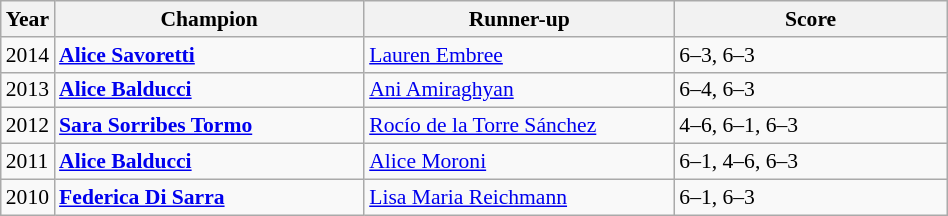<table class="wikitable" style="font-size:90%">
<tr>
<th>Year</th>
<th width="200">Champion</th>
<th width="200">Runner-up</th>
<th width="175">Score</th>
</tr>
<tr>
<td>2014</td>
<td> <strong><a href='#'>Alice Savoretti</a></strong></td>
<td> <a href='#'>Lauren Embree</a></td>
<td>6–3, 6–3</td>
</tr>
<tr>
<td>2013</td>
<td> <strong><a href='#'>Alice Balducci</a></strong></td>
<td> <a href='#'>Ani Amiraghyan</a></td>
<td>6–4, 6–3</td>
</tr>
<tr>
<td>2012</td>
<td> <strong><a href='#'>Sara Sorribes Tormo</a></strong></td>
<td> <a href='#'>Rocío de la Torre Sánchez</a></td>
<td>4–6, 6–1, 6–3</td>
</tr>
<tr>
<td>2011</td>
<td> <strong><a href='#'>Alice Balducci</a></strong></td>
<td> <a href='#'>Alice Moroni</a></td>
<td>6–1, 4–6, 6–3</td>
</tr>
<tr>
<td>2010</td>
<td> <strong><a href='#'>Federica Di Sarra</a></strong></td>
<td> <a href='#'>Lisa Maria Reichmann</a></td>
<td>6–1, 6–3</td>
</tr>
</table>
